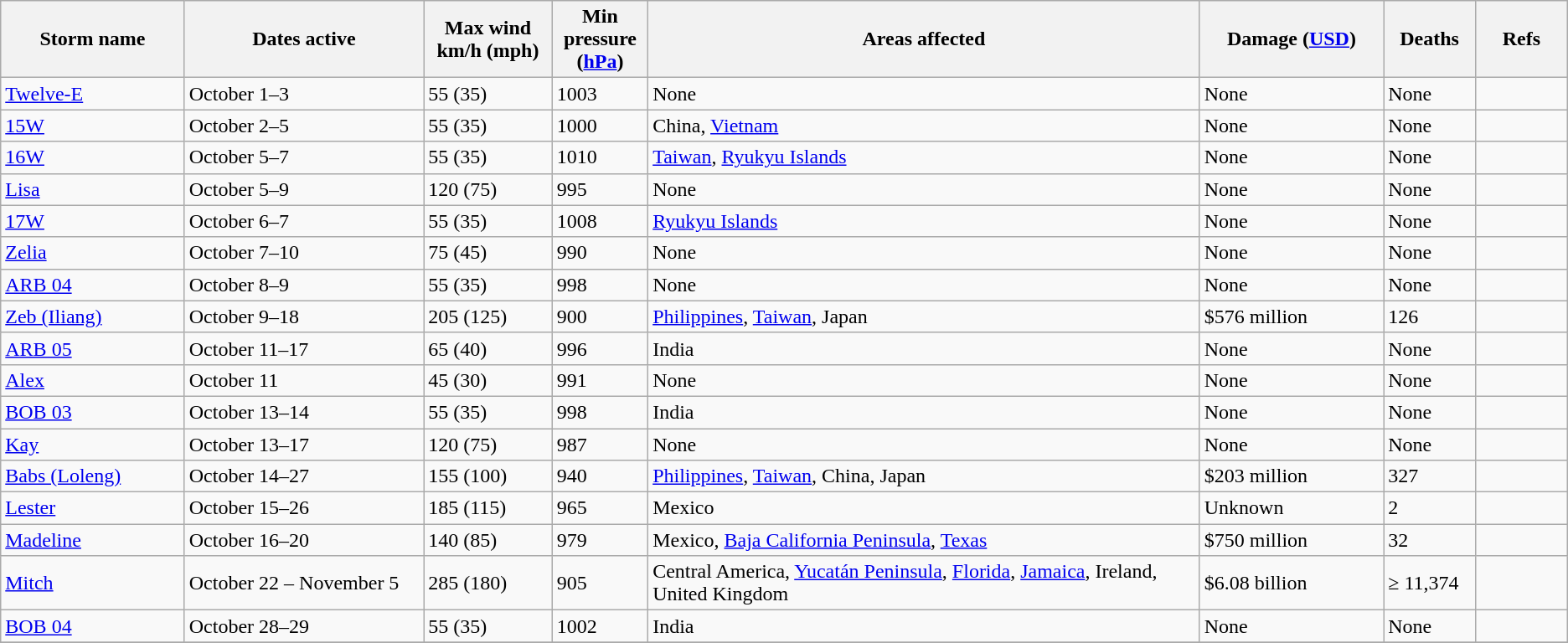<table class="wikitable sortable">
<tr>
<th width="10%"><strong>Storm name</strong></th>
<th width="13%"><strong>Dates active</strong></th>
<th width="7%"><strong>Max wind km/h (mph)</strong></th>
<th width="5%"><strong>Min pressure (<a href='#'>hPa</a>)</strong></th>
<th width="30%" class="unsortable"><strong>Areas affected</strong></th>
<th width="10%"><strong>Damage (<a href='#'>USD</a>)</strong></th>
<th width="5%"><strong>Deaths</strong></th>
<th width="5%" class="unsortable"><strong>Refs</strong></th>
</tr>
<tr>
<td><a href='#'>Twelve-E</a></td>
<td>October 1–3</td>
<td>55 (35)</td>
<td>1003</td>
<td>None</td>
<td>None</td>
<td>None</td>
<td></td>
</tr>
<tr>
<td><a href='#'>15W</a></td>
<td>October 2–5</td>
<td>55 (35)</td>
<td>1000</td>
<td>China, <a href='#'>Vietnam</a></td>
<td>None</td>
<td>None</td>
<td></td>
</tr>
<tr>
<td><a href='#'>16W</a></td>
<td>October 5–7</td>
<td>55 (35)</td>
<td>1010</td>
<td><a href='#'>Taiwan</a>, <a href='#'>Ryukyu Islands</a></td>
<td>None</td>
<td>None</td>
<td></td>
</tr>
<tr>
<td><a href='#'>Lisa</a></td>
<td>October 5–9</td>
<td>120 (75)</td>
<td>995</td>
<td>None</td>
<td>None</td>
<td>None</td>
<td></td>
</tr>
<tr>
<td><a href='#'>17W</a></td>
<td>October 6–7</td>
<td>55 (35)</td>
<td>1008</td>
<td><a href='#'>Ryukyu Islands</a></td>
<td>None</td>
<td>None</td>
<td></td>
</tr>
<tr>
<td><a href='#'>Zelia</a></td>
<td>October 7–10</td>
<td>75 (45)</td>
<td>990</td>
<td>None</td>
<td>None</td>
<td>None</td>
<td></td>
</tr>
<tr>
<td><a href='#'>ARB 04</a></td>
<td>October 8–9</td>
<td>55 (35)</td>
<td>998</td>
<td>None</td>
<td>None</td>
<td>None</td>
<td></td>
</tr>
<tr>
<td><a href='#'>Zeb (Iliang)</a></td>
<td>October 9–18</td>
<td>205 (125)</td>
<td>900</td>
<td><a href='#'>Philippines</a>, <a href='#'>Taiwan</a>, Japan</td>
<td>$576 million</td>
<td>126</td>
<td></td>
</tr>
<tr>
<td><a href='#'>ARB 05</a></td>
<td>October 11–17</td>
<td>65 (40)</td>
<td>996</td>
<td>India</td>
<td>None</td>
<td>None</td>
<td></td>
</tr>
<tr>
<td><a href='#'>Alex</a></td>
<td>October 11</td>
<td>45 (30)</td>
<td>991</td>
<td>None</td>
<td>None</td>
<td>None</td>
<td></td>
</tr>
<tr>
<td><a href='#'>BOB 03</a></td>
<td>October 13–14</td>
<td>55 (35)</td>
<td>998</td>
<td>India</td>
<td>None</td>
<td>None</td>
<td></td>
</tr>
<tr>
<td><a href='#'>Kay</a></td>
<td>October 13–17</td>
<td>120 (75)</td>
<td>987</td>
<td>None</td>
<td>None</td>
<td>None</td>
<td></td>
</tr>
<tr>
<td><a href='#'>Babs (Loleng)</a></td>
<td>October 14–27</td>
<td>155 (100)</td>
<td>940</td>
<td><a href='#'>Philippines</a>, <a href='#'>Taiwan</a>, China, Japan</td>
<td>$203 million</td>
<td>327</td>
<td></td>
</tr>
<tr>
<td><a href='#'>Lester</a></td>
<td>October 15–26</td>
<td>185 (115)</td>
<td>965</td>
<td>Mexico</td>
<td>Unknown</td>
<td>2</td>
<td></td>
</tr>
<tr>
<td><a href='#'>Madeline</a></td>
<td>October 16–20</td>
<td>140 (85)</td>
<td>979</td>
<td>Mexico, <a href='#'>Baja California Peninsula</a>, <a href='#'>Texas</a></td>
<td>$750 million</td>
<td>32</td>
<td></td>
</tr>
<tr>
<td><a href='#'>Mitch</a></td>
<td>October 22 – November 5</td>
<td>285 (180)</td>
<td>905</td>
<td>Central America, <a href='#'>Yucatán Peninsula</a>, <a href='#'>Florida</a>, <a href='#'>Jamaica</a>, Ireland, United Kingdom</td>
<td>$6.08 billion</td>
<td>≥ 11,374</td>
<td></td>
</tr>
<tr>
<td><a href='#'>BOB 04</a></td>
<td>October 28–29</td>
<td>55 (35)</td>
<td>1002</td>
<td>India</td>
<td>None</td>
<td>None</td>
<td></td>
</tr>
<tr>
</tr>
</table>
